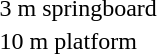<table>
<tr>
<td>3 m springboard</td>
<td></td>
<td></td>
<td></td>
</tr>
<tr>
<td>10 m platform</td>
<td></td>
<td></td>
<td></td>
</tr>
</table>
